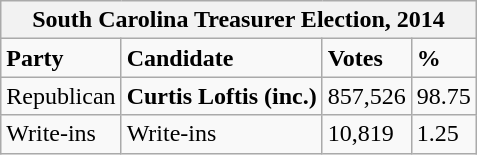<table class="wikitable">
<tr>
<th colspan="4">South Carolina Treasurer Election, 2014</th>
</tr>
<tr>
<td><strong>Party</strong></td>
<td><strong>Candidate</strong></td>
<td><strong>Votes</strong></td>
<td><strong>%</strong></td>
</tr>
<tr>
<td>Republican</td>
<td><strong>Curtis Loftis (inc.)</strong></td>
<td>857,526</td>
<td>98.75</td>
</tr>
<tr>
<td>Write-ins</td>
<td>Write-ins</td>
<td>10,819</td>
<td>1.25</td>
</tr>
</table>
